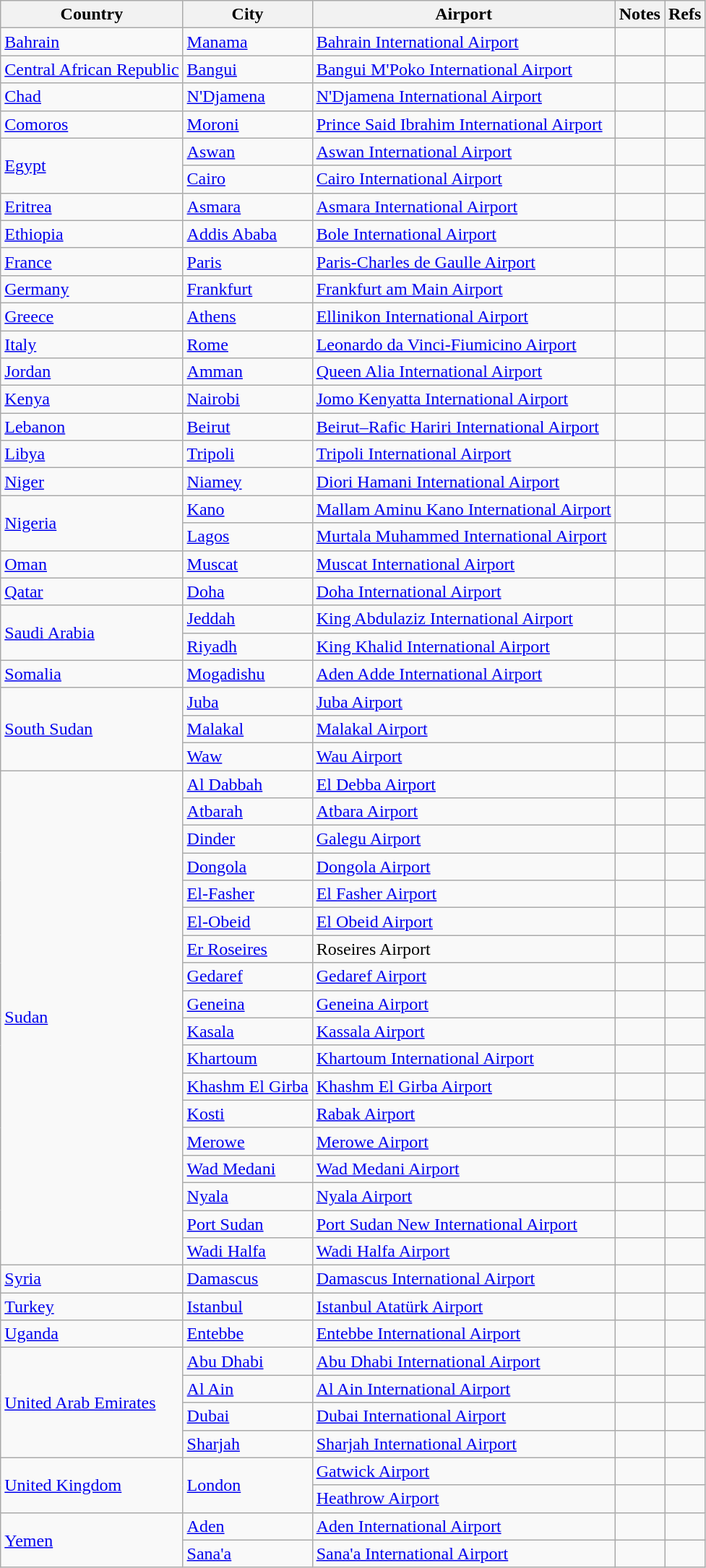<table class="wikitable sortable">
<tr>
<th>Country</th>
<th>City</th>
<th>Airport</th>
<th>Notes</th>
<th class="unsortable">Refs</th>
</tr>
<tr>
<td><a href='#'>Bahrain</a></td>
<td><a href='#'>Manama</a></td>
<td><a href='#'>Bahrain International Airport</a></td>
<td></td>
<td align=center></td>
</tr>
<tr>
<td><a href='#'>Central African Republic</a></td>
<td><a href='#'>Bangui</a></td>
<td><a href='#'>Bangui M'Poko International Airport</a></td>
<td></td>
<td align=center></td>
</tr>
<tr>
<td><a href='#'>Chad</a></td>
<td><a href='#'>N'Djamena</a></td>
<td><a href='#'>N'Djamena International Airport</a></td>
<td></td>
<td align=center></td>
</tr>
<tr>
<td><a href='#'>Comoros</a></td>
<td><a href='#'>Moroni</a></td>
<td><a href='#'>Prince Said Ibrahim International Airport</a></td>
<td></td>
<td align=center></td>
</tr>
<tr>
<td rowspan="2"><a href='#'>Egypt</a></td>
<td><a href='#'>Aswan</a></td>
<td><a href='#'>Aswan International Airport</a></td>
<td></td>
<td align=center></td>
</tr>
<tr>
<td><a href='#'>Cairo</a></td>
<td><a href='#'>Cairo International Airport</a></td>
<td></td>
<td align=center></td>
</tr>
<tr>
<td><a href='#'>Eritrea</a></td>
<td><a href='#'>Asmara</a></td>
<td><a href='#'>Asmara International Airport</a></td>
<td></td>
<td align=center></td>
</tr>
<tr>
<td><a href='#'>Ethiopia</a></td>
<td><a href='#'>Addis Ababa</a></td>
<td><a href='#'>Bole International Airport</a></td>
<td></td>
<td align=center></td>
</tr>
<tr>
<td><a href='#'>France</a></td>
<td><a href='#'>Paris</a></td>
<td><a href='#'>Paris-Charles de Gaulle Airport</a></td>
<td></td>
<td align=center></td>
</tr>
<tr>
<td><a href='#'>Germany</a></td>
<td><a href='#'>Frankfurt</a></td>
<td><a href='#'>Frankfurt am Main Airport</a></td>
<td></td>
<td align=center></td>
</tr>
<tr>
<td><a href='#'>Greece</a></td>
<td><a href='#'>Athens</a></td>
<td><a href='#'>Ellinikon International Airport</a></td>
<td></td>
<td align=center></td>
</tr>
<tr>
<td><a href='#'>Italy</a></td>
<td><a href='#'>Rome</a></td>
<td><a href='#'>Leonardo da Vinci-Fiumicino Airport</a></td>
<td></td>
<td align=center></td>
</tr>
<tr>
<td><a href='#'>Jordan</a></td>
<td><a href='#'>Amman</a></td>
<td><a href='#'>Queen Alia International Airport</a></td>
<td></td>
<td align=center></td>
</tr>
<tr>
<td><a href='#'>Kenya</a></td>
<td><a href='#'>Nairobi</a></td>
<td><a href='#'>Jomo Kenyatta International Airport</a></td>
<td></td>
<td align=center></td>
</tr>
<tr>
<td><a href='#'>Lebanon</a></td>
<td><a href='#'>Beirut</a></td>
<td><a href='#'>Beirut–Rafic Hariri International Airport</a></td>
<td></td>
<td align=center></td>
</tr>
<tr>
<td><a href='#'>Libya</a></td>
<td><a href='#'>Tripoli</a></td>
<td><a href='#'>Tripoli International Airport</a></td>
<td></td>
<td align=center></td>
</tr>
<tr>
<td><a href='#'>Niger</a></td>
<td><a href='#'>Niamey</a></td>
<td><a href='#'>Diori Hamani International Airport</a></td>
<td></td>
<td align=center></td>
</tr>
<tr>
<td rowspan="2"><a href='#'>Nigeria</a></td>
<td><a href='#'>Kano</a></td>
<td><a href='#'>Mallam Aminu Kano International Airport</a></td>
<td></td>
<td align=center></td>
</tr>
<tr>
<td><a href='#'>Lagos</a></td>
<td><a href='#'>Murtala Muhammed International Airport</a></td>
<td></td>
<td align=center></td>
</tr>
<tr>
<td><a href='#'>Oman</a></td>
<td><a href='#'>Muscat</a></td>
<td><a href='#'>Muscat International Airport</a></td>
<td></td>
<td align=center></td>
</tr>
<tr>
<td><a href='#'>Qatar</a></td>
<td><a href='#'>Doha</a></td>
<td><a href='#'>Doha International Airport</a></td>
<td></td>
<td align=center></td>
</tr>
<tr>
<td rowspan="2"><a href='#'>Saudi Arabia</a></td>
<td><a href='#'>Jeddah</a></td>
<td><a href='#'>King Abdulaziz International Airport</a></td>
<td></td>
<td align=center></td>
</tr>
<tr>
<td><a href='#'>Riyadh</a></td>
<td><a href='#'>King Khalid International Airport</a></td>
<td></td>
<td align=center></td>
</tr>
<tr>
<td><a href='#'>Somalia</a></td>
<td><a href='#'>Mogadishu</a></td>
<td><a href='#'>Aden Adde International Airport</a></td>
<td></td>
<td align=center></td>
</tr>
<tr>
<td rowspan="3"><a href='#'>South Sudan</a></td>
<td><a href='#'>Juba</a></td>
<td><a href='#'>Juba Airport</a></td>
<td></td>
<td align=center></td>
</tr>
<tr>
<td><a href='#'>Malakal</a></td>
<td><a href='#'>Malakal Airport</a></td>
<td></td>
<td align=center></td>
</tr>
<tr>
<td><a href='#'>Waw</a></td>
<td><a href='#'>Wau Airport</a></td>
<td></td>
<td align=center></td>
</tr>
<tr>
<td rowspan="18"><a href='#'>Sudan</a></td>
<td><a href='#'>Al Dabbah</a></td>
<td><a href='#'>El Debba Airport</a></td>
<td></td>
<td align=center></td>
</tr>
<tr>
<td><a href='#'>Atbarah</a></td>
<td><a href='#'>Atbara Airport</a></td>
<td></td>
<td align=center></td>
</tr>
<tr>
<td><a href='#'>Dinder</a></td>
<td><a href='#'>Galegu Airport</a></td>
<td></td>
<td align=center></td>
</tr>
<tr>
<td><a href='#'>Dongola</a></td>
<td><a href='#'>Dongola Airport</a></td>
<td></td>
<td align=center></td>
</tr>
<tr>
<td><a href='#'>El-Fasher</a></td>
<td><a href='#'>El Fasher Airport</a></td>
<td></td>
<td align=center></td>
</tr>
<tr>
<td><a href='#'>El-Obeid</a></td>
<td><a href='#'>El Obeid Airport</a></td>
<td></td>
<td align=center></td>
</tr>
<tr>
<td><a href='#'>Er Roseires</a></td>
<td>Roseires Airport</td>
<td></td>
<td align=center></td>
</tr>
<tr>
<td><a href='#'>Gedaref</a></td>
<td><a href='#'>Gedaref Airport</a></td>
<td></td>
<td align=center></td>
</tr>
<tr>
<td><a href='#'>Geneina</a></td>
<td><a href='#'>Geneina Airport</a></td>
<td></td>
<td align=center></td>
</tr>
<tr>
<td><a href='#'>Kasala</a></td>
<td><a href='#'>Kassala Airport</a></td>
<td></td>
<td align=center></td>
</tr>
<tr>
<td><a href='#'>Khartoum</a></td>
<td><a href='#'>Khartoum International Airport</a></td>
<td></td>
<td align=center></td>
</tr>
<tr>
<td><a href='#'>Khashm El Girba</a></td>
<td><a href='#'>Khashm El Girba Airport</a></td>
<td></td>
<td align=center></td>
</tr>
<tr>
<td><a href='#'>Kosti</a></td>
<td><a href='#'>Rabak Airport</a></td>
<td></td>
<td align=center></td>
</tr>
<tr>
<td><a href='#'>Merowe</a></td>
<td><a href='#'>Merowe Airport</a></td>
<td></td>
<td align=center></td>
</tr>
<tr>
<td><a href='#'>Wad Medani</a></td>
<td><a href='#'>Wad Medani Airport</a></td>
<td></td>
<td align=center></td>
</tr>
<tr>
<td><a href='#'>Nyala</a></td>
<td><a href='#'>Nyala Airport</a></td>
<td></td>
<td align=center></td>
</tr>
<tr>
<td><a href='#'>Port Sudan</a></td>
<td><a href='#'>Port Sudan New International Airport</a></td>
<td></td>
<td align=center></td>
</tr>
<tr>
<td><a href='#'>Wadi Halfa</a></td>
<td><a href='#'>Wadi Halfa Airport</a></td>
<td></td>
<td align=center></td>
</tr>
<tr>
<td><a href='#'>Syria</a></td>
<td><a href='#'>Damascus</a></td>
<td><a href='#'>Damascus International Airport</a></td>
<td></td>
<td align=center></td>
</tr>
<tr>
<td><a href='#'>Turkey</a></td>
<td><a href='#'>Istanbul</a></td>
<td><a href='#'>Istanbul Atatürk Airport</a></td>
<td></td>
<td align=center></td>
</tr>
<tr>
<td><a href='#'>Uganda</a></td>
<td><a href='#'>Entebbe</a></td>
<td><a href='#'>Entebbe International Airport</a></td>
<td></td>
<td align=center></td>
</tr>
<tr>
<td rowspan="4"><a href='#'>United Arab Emirates</a></td>
<td><a href='#'>Abu Dhabi</a></td>
<td><a href='#'>Abu Dhabi International Airport</a></td>
<td></td>
<td align=center></td>
</tr>
<tr>
<td><a href='#'>Al Ain</a></td>
<td><a href='#'>Al Ain International Airport</a></td>
<td></td>
<td align=center></td>
</tr>
<tr>
<td><a href='#'>Dubai</a></td>
<td><a href='#'>Dubai International Airport</a></td>
<td></td>
<td align=center></td>
</tr>
<tr>
<td><a href='#'>Sharjah</a></td>
<td><a href='#'>Sharjah International Airport</a></td>
<td></td>
<td align=center></td>
</tr>
<tr>
<td rowspan="2"><a href='#'>United Kingdom</a></td>
<td rowspan="2"><a href='#'>London</a></td>
<td><a href='#'>Gatwick Airport</a></td>
<td></td>
<td align=center></td>
</tr>
<tr>
<td><a href='#'>Heathrow Airport</a></td>
<td></td>
<td align=center></td>
</tr>
<tr>
<td rowspan="2"><a href='#'>Yemen</a></td>
<td><a href='#'>Aden</a></td>
<td><a href='#'>Aden International Airport</a></td>
<td></td>
<td align=center></td>
</tr>
<tr>
<td><a href='#'>Sana'a</a></td>
<td><a href='#'>Sana'a International Airport</a></td>
<td></td>
<td align=center></td>
</tr>
</table>
